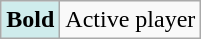<table class="wikitable">
<tr>
<td style="background:#CFECEC; width:1em"><strong>Bold</strong></td>
<td>Active player</td>
</tr>
</table>
